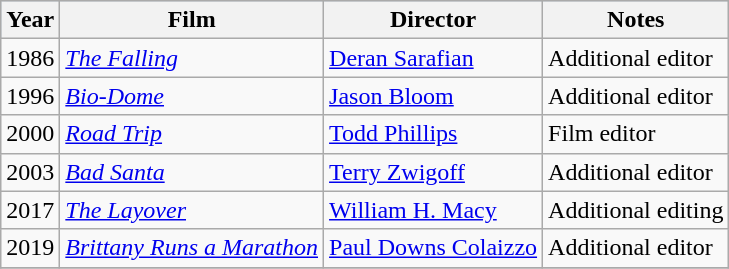<table class="wikitable">
<tr style="background:#b0c4de; text-align:center;">
<th>Year</th>
<th>Film</th>
<th>Director</th>
<th>Notes</th>
</tr>
<tr>
<td>1986</td>
<td><em><a href='#'>The Falling</a></em></td>
<td><a href='#'>Deran Sarafian</a></td>
<td>Additional editor</td>
</tr>
<tr>
<td>1996</td>
<td><em><a href='#'>Bio-Dome</a></em></td>
<td><a href='#'>Jason Bloom</a></td>
<td>Additional editor</td>
</tr>
<tr>
<td>2000</td>
<td><em><a href='#'>Road Trip</a></em></td>
<td><a href='#'>Todd Phillips</a></td>
<td>Film editor</td>
</tr>
<tr>
<td>2003</td>
<td><em><a href='#'>Bad Santa</a></em></td>
<td><a href='#'>Terry Zwigoff</a></td>
<td>Additional editor</td>
</tr>
<tr>
<td>2017</td>
<td><em><a href='#'>The Layover</a></em></td>
<td><a href='#'>William H. Macy</a></td>
<td>Additional editing</td>
</tr>
<tr>
<td>2019</td>
<td><em><a href='#'>Brittany Runs a Marathon</a></em></td>
<td><a href='#'>Paul Downs Colaizzo</a></td>
<td>Additional editor</td>
</tr>
<tr>
</tr>
</table>
